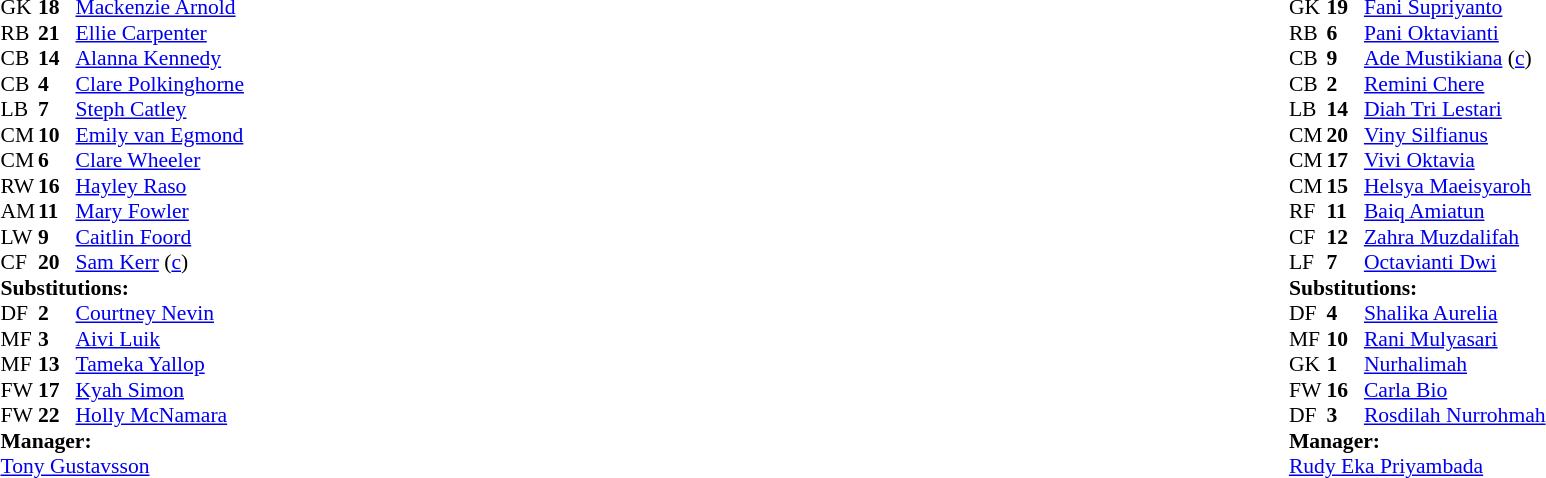<table width="100%">
<tr>
<td valign="top" width="50%"><br><table style="font-size:90%" cellspacing="0" cellpadding="0">
<tr>
<th width=25></th>
<th width=25></th>
</tr>
<tr>
<td>GK</td>
<td><strong>18</strong></td>
<td><a href='#'>Mackenzie Arnold</a></td>
</tr>
<tr>
<td>RB</td>
<td><strong>21</strong></td>
<td><a href='#'>Ellie Carpenter</a></td>
</tr>
<tr>
<td>CB</td>
<td><strong>14</strong></td>
<td><a href='#'>Alanna Kennedy</a></td>
<td></td>
</tr>
<tr>
<td>CB</td>
<td><strong>4</strong></td>
<td><a href='#'>Clare Polkinghorne</a></td>
<td></td>
<td></td>
</tr>
<tr>
<td>LB</td>
<td><strong>7</strong></td>
<td><a href='#'>Steph Catley</a></td>
<td></td>
<td></td>
</tr>
<tr>
<td>CM</td>
<td><strong>10</strong></td>
<td><a href='#'>Emily van Egmond</a></td>
</tr>
<tr>
<td>CM</td>
<td><strong>6</strong></td>
<td><a href='#'>Clare Wheeler</a></td>
</tr>
<tr>
<td>RW</td>
<td><strong>16</strong></td>
<td><a href='#'>Hayley Raso</a></td>
</tr>
<tr>
<td>AM</td>
<td><strong>11</strong></td>
<td><a href='#'>Mary Fowler</a></td>
<td></td>
<td></td>
</tr>
<tr>
<td>LW</td>
<td><strong>9</strong></td>
<td><a href='#'>Caitlin Foord</a></td>
<td></td>
<td></td>
</tr>
<tr>
<td>CF</td>
<td><strong>20</strong></td>
<td><a href='#'>Sam Kerr</a> (<a href='#'>c</a>)</td>
<td></td>
<td></td>
</tr>
<tr>
<td colspan=3><strong>Substitutions:</strong></td>
</tr>
<tr>
<td>DF</td>
<td><strong>2</strong></td>
<td><a href='#'>Courtney Nevin</a></td>
<td></td>
<td></td>
</tr>
<tr>
<td>MF</td>
<td><strong>3</strong></td>
<td><a href='#'>Aivi Luik</a></td>
<td></td>
<td></td>
</tr>
<tr>
<td>MF</td>
<td><strong>13</strong></td>
<td><a href='#'>Tameka Yallop</a></td>
<td></td>
<td></td>
</tr>
<tr>
<td>FW</td>
<td><strong>17</strong></td>
<td><a href='#'>Kyah Simon</a></td>
<td></td>
<td></td>
</tr>
<tr>
<td>FW</td>
<td><strong>22</strong></td>
<td><a href='#'>Holly McNamara</a></td>
<td></td>
<td></td>
</tr>
<tr>
<td colspan=3><strong>Manager:</strong></td>
</tr>
<tr>
<td colspan=3> <a href='#'>Tony Gustavsson</a></td>
</tr>
</table>
</td>
<td valign="top" width="50%"><br><table style="font-size:90%; margin:auto" cellspacing="0" cellpadding="0">
<tr>
<th width=25></th>
<th width=25></th>
</tr>
<tr>
<td>GK</td>
<td><strong>19</strong></td>
<td><a href='#'>Fani Supriyanto</a></td>
<td></td>
<td></td>
</tr>
<tr>
<td>RB</td>
<td><strong>6</strong></td>
<td><a href='#'>Pani Oktavianti</a></td>
<td></td>
<td></td>
</tr>
<tr>
<td>CB</td>
<td><strong>9</strong></td>
<td><a href='#'>Ade Mustikiana</a> (<a href='#'>c</a>)</td>
</tr>
<tr>
<td>CB</td>
<td><strong>2</strong></td>
<td><a href='#'>Remini Chere</a></td>
</tr>
<tr>
<td>LB</td>
<td><strong>14</strong></td>
<td><a href='#'>Diah Tri Lestari</a></td>
<td></td>
<td></td>
</tr>
<tr>
<td>CM</td>
<td><strong>20</strong></td>
<td><a href='#'>Viny Silfianus</a></td>
<td></td>
<td></td>
</tr>
<tr>
<td>CM</td>
<td><strong>17</strong></td>
<td><a href='#'>Vivi Oktavia</a></td>
</tr>
<tr>
<td>CM</td>
<td><strong>15</strong></td>
<td><a href='#'>Helsya Maeisyaroh</a></td>
</tr>
<tr>
<td>RF</td>
<td><strong>11</strong></td>
<td><a href='#'>Baiq Amiatun</a></td>
</tr>
<tr>
<td>CF</td>
<td><strong>12</strong></td>
<td><a href='#'>Zahra Muzdalifah</a></td>
</tr>
<tr>
<td>LF</td>
<td><strong>7</strong></td>
<td><a href='#'>Octavianti Dwi</a></td>
<td></td>
<td></td>
</tr>
<tr>
<td colspan=3><strong>Substitutions:</strong></td>
</tr>
<tr>
<td>DF</td>
<td><strong>4</strong></td>
<td><a href='#'>Shalika Aurelia</a></td>
<td></td>
<td></td>
</tr>
<tr>
<td>MF</td>
<td><strong>10</strong></td>
<td><a href='#'>Rani Mulyasari</a></td>
<td></td>
<td></td>
</tr>
<tr>
<td>GK</td>
<td><strong>1</strong></td>
<td><a href='#'>Nurhalimah</a></td>
<td></td>
<td></td>
</tr>
<tr>
<td>FW</td>
<td><strong>16</strong></td>
<td><a href='#'>Carla Bio</a></td>
<td></td>
<td></td>
</tr>
<tr>
<td>DF</td>
<td><strong>3</strong></td>
<td><a href='#'>Rosdilah Nurrohmah</a></td>
<td></td>
<td></td>
</tr>
<tr>
<td colspan=3><strong>Manager:</strong></td>
</tr>
<tr>
<td colspan=3><a href='#'>Rudy Eka Priyambada</a></td>
</tr>
</table>
</td>
</tr>
</table>
